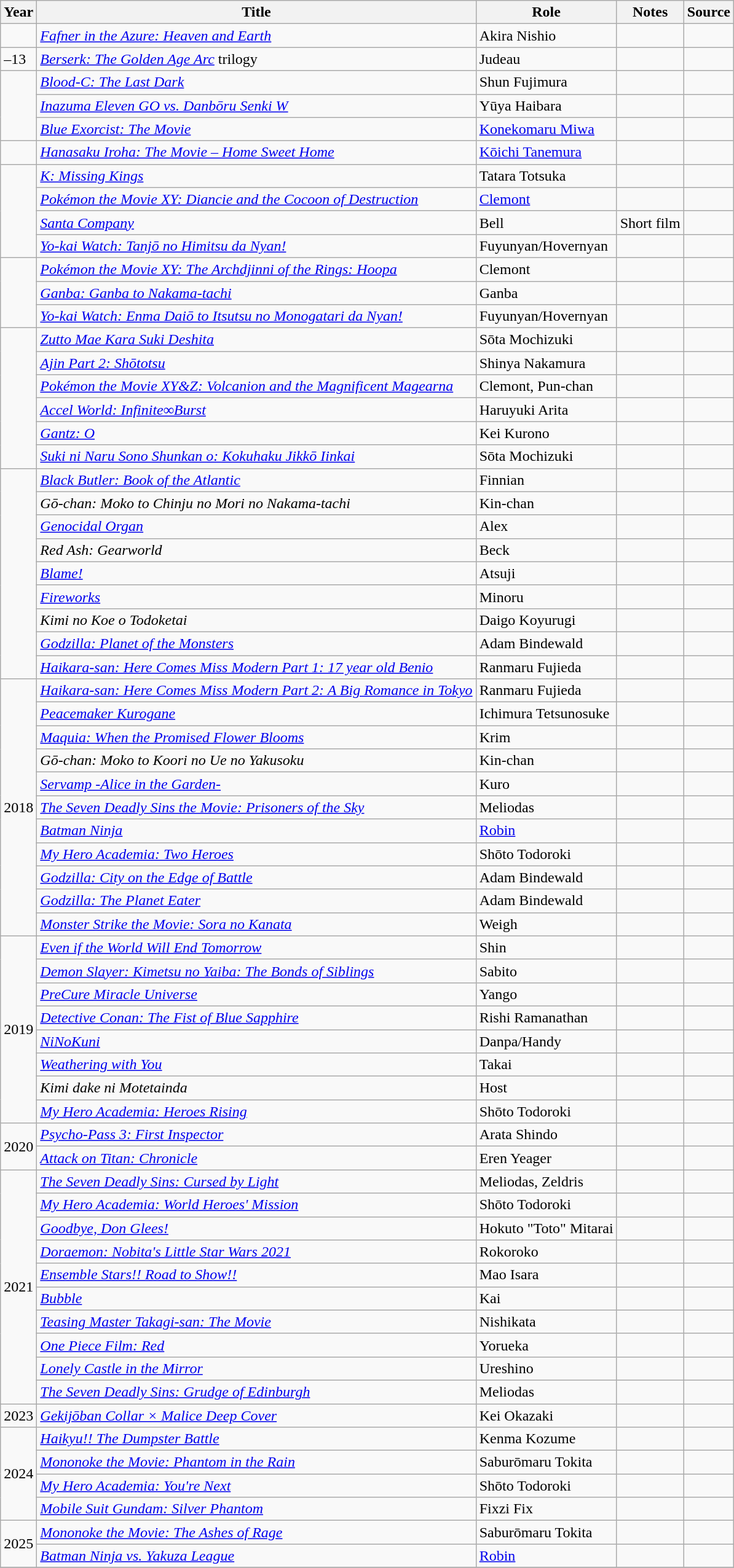<table class="wikitable sortable plainrowheaders">
<tr>
<th>Year</th>
<th>Title</th>
<th>Role</th>
<th class="unsortable">Notes</th>
<th class="unsortable">Source</th>
</tr>
<tr>
<td></td>
<td><em><a href='#'>Fafner in the Azure: Heaven and Earth</a></em></td>
<td>Akira Nishio</td>
<td></td>
<td></td>
</tr>
<tr>
<td>–13</td>
<td><em><a href='#'>Berserk: The Golden Age Arc</a></em> trilogy</td>
<td>Judeau</td>
<td></td>
<td></td>
</tr>
<tr>
<td rowspan="3"></td>
<td><em><a href='#'>Blood-C: The Last Dark</a></em></td>
<td>Shun Fujimura</td>
<td></td>
<td></td>
</tr>
<tr>
<td><em><a href='#'>Inazuma Eleven GO vs. Danbōru Senki W</a></em></td>
<td>Yūya Haibara</td>
<td></td>
<td></td>
</tr>
<tr>
<td><em><a href='#'>Blue Exorcist: The Movie</a></em></td>
<td><a href='#'>Konekomaru Miwa</a></td>
<td></td>
<td></td>
</tr>
<tr>
<td></td>
<td><em> <a href='#'>Hanasaku Iroha: The Movie – Home Sweet Home</a></em></td>
<td><a href='#'>Kōichi Tanemura</a></td>
<td></td>
<td></td>
</tr>
<tr>
<td rowspan="4"></td>
<td><em><a href='#'>K: Missing Kings</a></em></td>
<td>Tatara Totsuka</td>
<td></td>
<td></td>
</tr>
<tr>
<td><em><a href='#'>Pokémon the Movie XY: Diancie and the Cocoon of Destruction</a></em></td>
<td><a href='#'>Clemont</a></td>
<td></td>
<td></td>
</tr>
<tr>
<td><em><a href='#'>Santa Company</a></em></td>
<td>Bell</td>
<td>Short film</td>
<td></td>
</tr>
<tr>
<td><em><a href='#'>Yo-kai Watch: Tanjō no Himitsu da Nyan!</a></em></td>
<td>Fuyunyan/Hovernyan</td>
<td></td>
<td></td>
</tr>
<tr>
<td rowspan="3"></td>
<td><em><a href='#'>Pokémon the Movie XY: The Archdjinni of the Rings: Hoopa</a></em></td>
<td>Clemont</td>
<td></td>
<td></td>
</tr>
<tr>
<td><em><a href='#'>Ganba: Ganba to Nakama-tachi</a></em></td>
<td>Ganba</td>
<td></td>
<td></td>
</tr>
<tr>
<td><em><a href='#'>Yo-kai Watch: Enma Daiō to Itsutsu no Monogatari da Nyan!</a></em></td>
<td>Fuyunyan/Hovernyan</td>
<td></td>
<td></td>
</tr>
<tr>
<td rowspan="6"></td>
<td><em><a href='#'>Zutto Mae Kara Suki Deshita</a></em></td>
<td>Sōta Mochizuki</td>
<td></td>
<td></td>
</tr>
<tr>
<td><em><a href='#'>Ajin Part 2: Shōtotsu</a></em></td>
<td>Shinya Nakamura</td>
<td></td>
<td></td>
</tr>
<tr>
<td><em><a href='#'>Pokémon the Movie XY&Z: Volcanion and the Magnificent Magearna</a></em></td>
<td>Clemont, Pun-chan</td>
<td></td>
<td></td>
</tr>
<tr>
<td><em><a href='#'>Accel World: Infinite∞Burst</a></em></td>
<td>Haruyuki Arita</td>
<td></td>
<td></td>
</tr>
<tr>
<td><em><a href='#'>Gantz: O</a></em></td>
<td>Kei Kurono</td>
<td></td>
<td></td>
</tr>
<tr>
<td><em><a href='#'>Suki ni Naru Sono Shunkan o: Kokuhaku Jikkō Iinkai</a></em></td>
<td>Sōta Mochizuki</td>
<td></td>
<td></td>
</tr>
<tr>
<td rowspan="9"></td>
<td><em><a href='#'>Black Butler: Book of the Atlantic</a></em></td>
<td>Finnian</td>
<td></td>
<td></td>
</tr>
<tr>
<td><em>Gō-chan: Moko to Chinju no Mori no Nakama-tachi</em></td>
<td>Kin-chan</td>
<td></td>
<td></td>
</tr>
<tr>
<td><em><a href='#'>Genocidal Organ</a></em></td>
<td>Alex</td>
<td></td>
<td></td>
</tr>
<tr>
<td><em>Red Ash: Gearworld</em></td>
<td>Beck</td>
<td></td>
<td></td>
</tr>
<tr>
<td><em><a href='#'>Blame!</a></em></td>
<td>Atsuji</td>
<td></td>
<td></td>
</tr>
<tr>
<td><em><a href='#'>Fireworks</a></em></td>
<td>Minoru</td>
<td></td>
<td></td>
</tr>
<tr>
<td><em>Kimi no Koe o Todoketai</em></td>
<td>Daigo Koyurugi</td>
<td></td>
<td></td>
</tr>
<tr>
<td><em><a href='#'>Godzilla: Planet of the Monsters</a></em></td>
<td>Adam Bindewald</td>
<td></td>
<td></td>
</tr>
<tr>
<td><em><a href='#'>Haikara-san: Here Comes Miss Modern Part 1: 17 year old Benio</a></em></td>
<td>Ranmaru Fujieda</td>
<td></td>
<td></td>
</tr>
<tr>
<td rowspan="11">2018</td>
<td><em><a href='#'>Haikara-san: Here Comes Miss Modern Part 2: A Big Romance in Tokyo</a></em></td>
<td>Ranmaru Fujieda</td>
<td></td>
<td></td>
</tr>
<tr>
<td><em><a href='#'>Peacemaker Kurogane</a></em></td>
<td>Ichimura Tetsunosuke</td>
<td></td>
<td></td>
</tr>
<tr>
<td><em><a href='#'>Maquia: When the Promised Flower Blooms</a></em></td>
<td>Krim</td>
<td></td>
<td></td>
</tr>
<tr>
<td><em>Gō-chan: Moko to Koori no Ue no Yakusoku</em></td>
<td>Kin-chan</td>
<td></td>
<td></td>
</tr>
<tr>
<td><em><a href='#'>Servamp -Alice in the Garden-</a></em></td>
<td>Kuro</td>
<td></td>
<td></td>
</tr>
<tr>
<td><em><a href='#'>The Seven Deadly Sins the Movie: Prisoners of the Sky</a></em></td>
<td>Meliodas</td>
<td></td>
<td></td>
</tr>
<tr>
<td><em><a href='#'>Batman Ninja</a></em></td>
<td><a href='#'>Robin</a></td>
<td></td>
<td></td>
</tr>
<tr>
<td><em><a href='#'>My Hero Academia: Two Heroes</a></em></td>
<td>Shōto Todoroki</td>
<td></td>
<td></td>
</tr>
<tr>
<td><em><a href='#'>Godzilla: City on the Edge of Battle</a></em></td>
<td>Adam Bindewald</td>
<td></td>
<td></td>
</tr>
<tr>
<td><em><a href='#'>Godzilla: The Planet Eater</a></em></td>
<td>Adam Bindewald</td>
<td></td>
<td></td>
</tr>
<tr>
<td><em><a href='#'>Monster Strike the Movie: Sora no Kanata</a></em></td>
<td>Weigh</td>
<td></td>
<td></td>
</tr>
<tr>
<td rowspan="8">2019</td>
<td><em><a href='#'>Even if the World Will End Tomorrow</a></em></td>
<td>Shin</td>
<td></td>
<td></td>
</tr>
<tr>
<td><em><a href='#'>Demon Slayer: Kimetsu no Yaiba: The Bonds of Siblings</a></em></td>
<td>Sabito</td>
<td></td>
<td></td>
</tr>
<tr>
<td><em><a href='#'>PreCure Miracle Universe</a></em></td>
<td>Yango</td>
<td></td>
<td></td>
</tr>
<tr>
<td><em><a href='#'>Detective Conan: The Fist of Blue Sapphire</a></em></td>
<td>Rishi Ramanathan</td>
<td></td>
<td></td>
</tr>
<tr>
<td><em><a href='#'>NiNoKuni</a></em></td>
<td>Danpa/Handy</td>
<td></td>
<td></td>
</tr>
<tr>
<td><em><a href='#'>Weathering with You</a></em></td>
<td>Takai</td>
<td></td>
<td></td>
</tr>
<tr>
<td><em>Kimi dake ni Motetainda</em></td>
<td>Host</td>
<td></td>
<td></td>
</tr>
<tr>
<td><em><a href='#'>My Hero Academia: Heroes Rising</a></em></td>
<td>Shōto Todoroki</td>
<td></td>
<td></td>
</tr>
<tr>
<td rowspan="2">2020</td>
<td><em><a href='#'>Psycho-Pass 3: First Inspector</a></em></td>
<td>Arata Shindo</td>
<td></td>
<td></td>
</tr>
<tr>
<td><em><a href='#'>Attack on Titan: Chronicle</a></em></td>
<td>Eren Yeager</td>
<td></td>
<td></td>
</tr>
<tr>
<td rowspan="10">2021</td>
<td><em><a href='#'>The Seven Deadly Sins: Cursed by Light</a></em></td>
<td>Meliodas, Zeldris</td>
<td></td>
<td></td>
</tr>
<tr>
<td><em><a href='#'>My Hero Academia: World Heroes' Mission</a></em></td>
<td>Shōto Todoroki</td>
<td></td>
<td></td>
</tr>
<tr>
<td><em><a href='#'>Goodbye, Don Glees!</a></em></td>
<td>Hokuto "Toto" Mitarai</td>
<td></td>
<td></td>
</tr>
<tr>
<td><em><a href='#'>Doraemon: Nobita's Little Star Wars 2021</a></em></td>
<td>Rokoroko</td>
<td></td>
<td></td>
</tr>
<tr>
<td><em><a href='#'>Ensemble Stars!! Road to Show!!</a></em></td>
<td>Mao Isara</td>
<td></td>
<td></td>
</tr>
<tr>
<td><em><a href='#'>Bubble</a></em></td>
<td>Kai</td>
<td></td>
<td></td>
</tr>
<tr>
<td><em><a href='#'>Teasing Master Takagi-san: The Movie</a></em></td>
<td>Nishikata</td>
<td></td>
<td></td>
</tr>
<tr>
<td><em><a href='#'>One Piece Film: Red</a></em></td>
<td>Yorueka</td>
<td></td>
<td></td>
</tr>
<tr>
<td><em><a href='#'>Lonely Castle in the Mirror</a></em></td>
<td>Ureshino</td>
<td></td>
<td></td>
</tr>
<tr>
<td><em><a href='#'>The Seven Deadly Sins: Grudge of Edinburgh</a></em></td>
<td>Meliodas</td>
<td></td>
<td></td>
</tr>
<tr>
<td>2023</td>
<td><em><a href='#'>Gekijōban Collar × Malice Deep Cover</a></em></td>
<td>Kei Okazaki</td>
<td></td>
<td></td>
</tr>
<tr>
<td rowspan="4">2024</td>
<td><em><a href='#'>Haikyu!! The Dumpster Battle</a></em></td>
<td>Kenma Kozume</td>
<td></td>
<td></td>
</tr>
<tr>
<td><em><a href='#'>Mononoke the Movie: Phantom in the Rain</a></em></td>
<td>Saburōmaru Tokita</td>
<td></td>
<td></td>
</tr>
<tr>
<td><em><a href='#'>My Hero Academia: You're Next</a></em></td>
<td>Shōto Todoroki</td>
<td></td>
<td></td>
</tr>
<tr>
<td><em><a href='#'>Mobile Suit Gundam: Silver Phantom</a></em></td>
<td>Fixzi Fix</td>
<td></td>
<td></td>
</tr>
<tr>
<td rowspan="2">2025</td>
<td><em><a href='#'>Mononoke the Movie: The Ashes of Rage</a></em></td>
<td>Saburōmaru Tokita</td>
<td></td>
<td></td>
</tr>
<tr>
<td><em><a href='#'>Batman Ninja vs. Yakuza League</a></em></td>
<td><a href='#'>Robin</a></td>
<td></td>
<td></td>
</tr>
<tr>
</tr>
</table>
